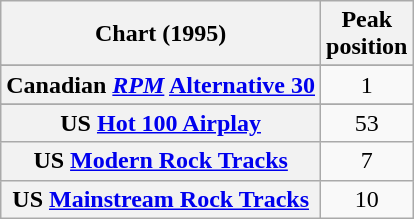<table class="wikitable sortable plainrowheaders">
<tr>
<th>Chart (1995)</th>
<th>Peak<br>position</th>
</tr>
<tr>
</tr>
<tr>
<th scope="row">Canadian <a href='#'><em>RPM</em></a> <a href='#'>Alternative 30</a></th>
<td align=center>1</td>
</tr>
<tr>
</tr>
<tr>
<th scope="row">US <a href='#'>Hot 100 Airplay</a></th>
<td align=center>53</td>
</tr>
<tr>
<th scope="row">US <a href='#'>Modern Rock Tracks</a></th>
<td align=center>7</td>
</tr>
<tr>
<th scope="row">US <a href='#'>Mainstream Rock Tracks</a></th>
<td align=center>10</td>
</tr>
</table>
